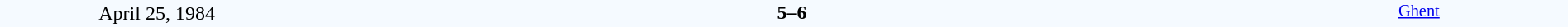<table style="width: 100%; background:#F5FAFF;" cellspacing="0">
<tr>
<td align=center rowspan=3 width=20%>April 25, 1984<br></td>
</tr>
<tr>
<td width=24% align=right></td>
<td align=center width=13%><strong>5–6</strong></td>
<td width=24%></td>
<td style=font-size:85% rowspan=3 valign=top align=center><a href='#'>Ghent</a></td>
</tr>
<tr style=font-size:85%>
<td align=right></td>
<td align=center></td>
<td></td>
</tr>
</table>
